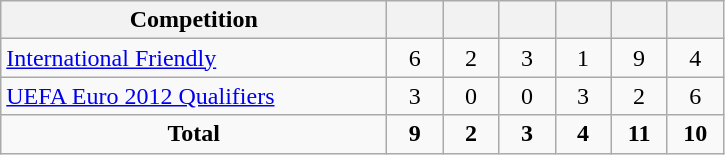<table class="wikitable" style="text-align: center;">
<tr>
<th width=250>Competition</th>
<th width=30></th>
<th width=30></th>
<th width=30></th>
<th width=30></th>
<th width=30></th>
<th width=30></th>
</tr>
<tr>
<td align="left"><a href='#'>International Friendly</a></td>
<td>6</td>
<td>2</td>
<td>3</td>
<td>1</td>
<td>9</td>
<td>4</td>
</tr>
<tr>
<td align="left"><a href='#'>UEFA Euro 2012 Qualifiers</a></td>
<td>3</td>
<td>0</td>
<td>0</td>
<td>3</td>
<td>2</td>
<td>6</td>
</tr>
<tr>
<td><strong>Total</strong></td>
<td><strong>9</strong></td>
<td><strong>2</strong></td>
<td><strong>3</strong></td>
<td><strong>4</strong></td>
<td><strong>11</strong></td>
<td><strong>10</strong></td>
</tr>
</table>
